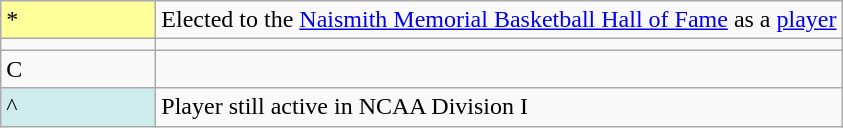<table class="wikitable">
<tr>
<td style="background-color:#FFFF99; width:6em">*</td>
<td>Elected to the <a href='#'>Naismith Memorial Basketball Hall of Fame</a> as a <a href='#'>player</a></td>
</tr>
<tr>
<td></td>
<td></td>
</tr>
<tr>
<td>C</td>
<td></td>
</tr>
<tr>
<td style="background-color:#CFECEC; width:6em">^</td>
<td>Player still active in NCAA Division I</td>
</tr>
</table>
